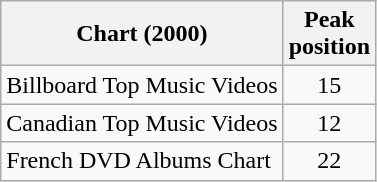<table class="wikitable sortable">
<tr>
<th>Chart (2000)</th>
<th>Peak<br>position</th>
</tr>
<tr>
<td>Billboard Top Music Videos</td>
<td style="text-align:center;">15</td>
</tr>
<tr>
<td>Canadian Top Music Videos</td>
<td style="text-align:center;">12</td>
</tr>
<tr>
<td>French DVD Albums Chart</td>
<td style="text-align:center;">22</td>
</tr>
</table>
